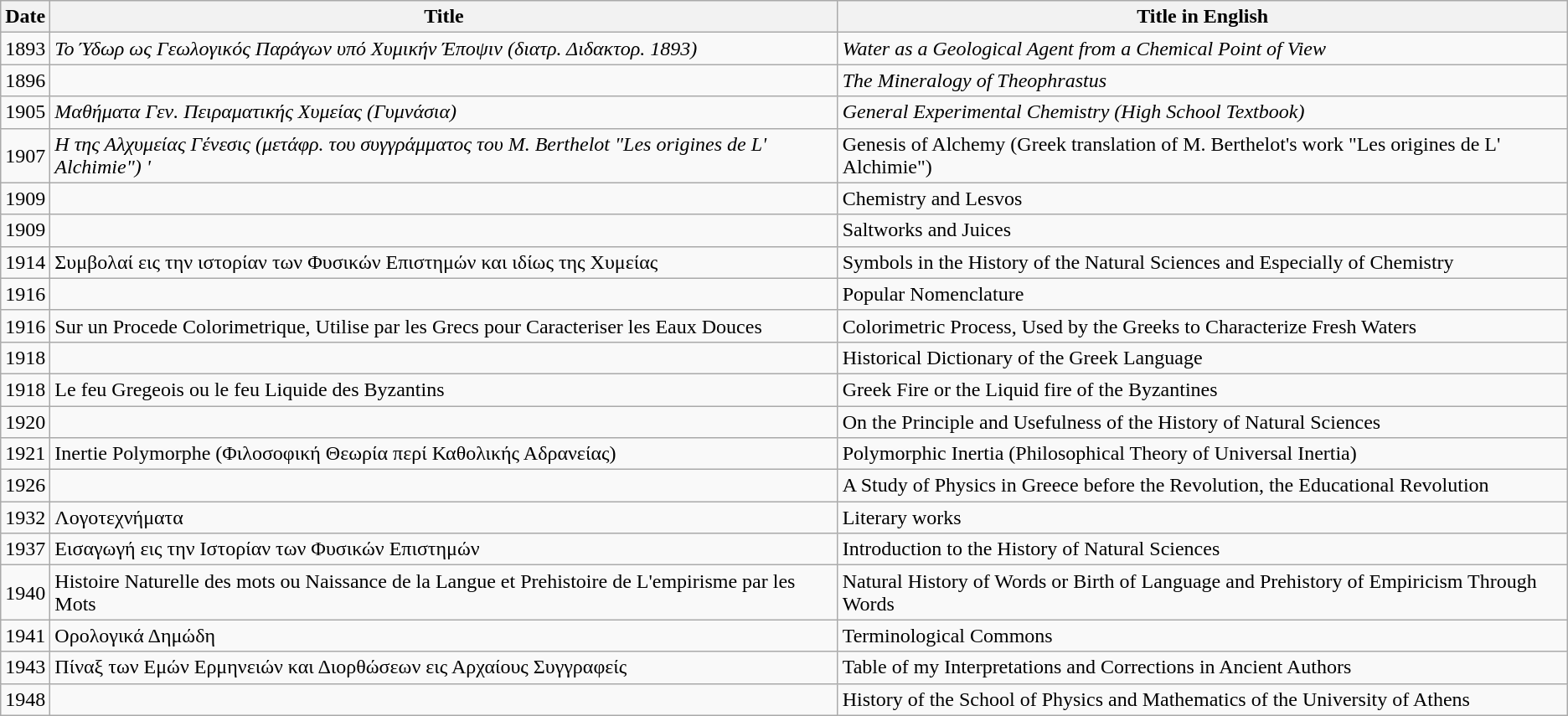<table class="wikitable">
<tr>
<th>Date</th>
<th>Title</th>
<th>Title in English</th>
</tr>
<tr>
<td>1893</td>
<td><em>Το Ύδωρ ως Γεωλογικός Παράγων υπό Χυμικήν Έποψιν (διατρ. Διδακτορ. 1893)</em></td>
<td><em>Water as a Geological Agent from a Chemical Point of View</em></td>
</tr>
<tr>
<td>1896</td>
<td></td>
<td><em>The Mineralogy of Theophrastus</em></td>
</tr>
<tr>
<td>1905</td>
<td><em>Μαθήματα Γεν. Πειραματικής Χυμείας (Γυμνάσια)</em></td>
<td><em>General Experimental Chemistry (High School Textbook)</em></td>
</tr>
<tr>
<td>1907</td>
<td><em>Η της Αλχυμείας Γένεσις (μετάφρ. του συγγράμματος του M. Berthelot "Les origines de L' Alchimie") '</td>
<td></em>Genesis of Alchemy (Greek translation of M. Berthelot's work "Les origines de L' Alchimie")<em></td>
</tr>
<tr>
<td>1909</td>
<td></td>
<td></em>Chemistry and Lesvos<em></td>
</tr>
<tr>
<td>1909</td>
<td></td>
<td></em>Saltworks and Juices<em></td>
</tr>
<tr>
<td>1914</td>
<td></em>Συμβολαί εις την ιστορίαν των Φυσικών Επιστημών και ιδίως της Χυμείας <em></td>
<td></em>Symbols in the History of the Natural Sciences and Especially of Chemistry<em></td>
</tr>
<tr>
<td>1916</td>
<td></td>
<td></em>Popular Nomenclature<em></td>
</tr>
<tr>
<td>1916</td>
<td></em>Sur un Procede Colorimetrique, Utilise par les Grecs pour Caracteriser les Eaux Douces<em></td>
<td></em>Colorimetric Process, Used by the Greeks to Characterize Fresh Waters<em></td>
</tr>
<tr>
<td>1918</td>
<td></td>
<td></em>Historical Dictionary of the Greek Language<em></td>
</tr>
<tr>
<td>1918</td>
<td></em>Le feu Gregeois ou le feu Liquide des Byzantins<em></td>
<td></em>Greek Fire or the Liquid fire of the Byzantines<em></td>
</tr>
<tr>
<td>1920</td>
<td></td>
<td></em>On the Principle and Usefulness of the History of Natural Sciences<em></td>
</tr>
<tr>
<td>1921</td>
<td></em>Inertie Polymorphe (Φιλοσοφική Θεωρία περί Καθολικής Αδρανείας)<em></td>
<td></em>Polymorphic Inertia (Philosophical Theory of Universal Inertia)<em></td>
</tr>
<tr>
<td>1926</td>
<td></td>
<td></em>A Study of Physics in Greece before the Revolution, the Educational Revolution<em></td>
</tr>
<tr>
<td>1932</td>
<td></em>Λογοτεχνήματα<em></td>
<td></em>Literary works<em></td>
</tr>
<tr>
<td>1937</td>
<td></em>Εισαγωγή εις την Ιστορίαν των Φυσικών Επιστημών <em></td>
<td></em>Introduction to the History of Natural Sciences<em></td>
</tr>
<tr>
<td>1940</td>
<td></em>Histoire Naturelle des mots ou Naissance de la Langue et Prehistoire de L'empirisme par les Mots<em></td>
<td></em>Natural History of Words or Birth of Language and Prehistory of Empiricism Through Words<em></td>
</tr>
<tr>
<td>1941</td>
<td></em>Ορολογικά Δημώδη<em></td>
<td></em>Terminological Commons<em></td>
</tr>
<tr>
<td>1943</td>
<td></em>Πίναξ των Εμών Ερμηνειών και Διορθώσεων εις Αρχαίους Συγγραφείς <em></td>
<td></em>Table of my Ιnterpretations and Corrections in Ancient Authors<em></td>
</tr>
<tr>
<td>1948</td>
<td></td>
<td></em>History of the School of Physics and Mathematics of the University of Athens<em></td>
</tr>
</table>
